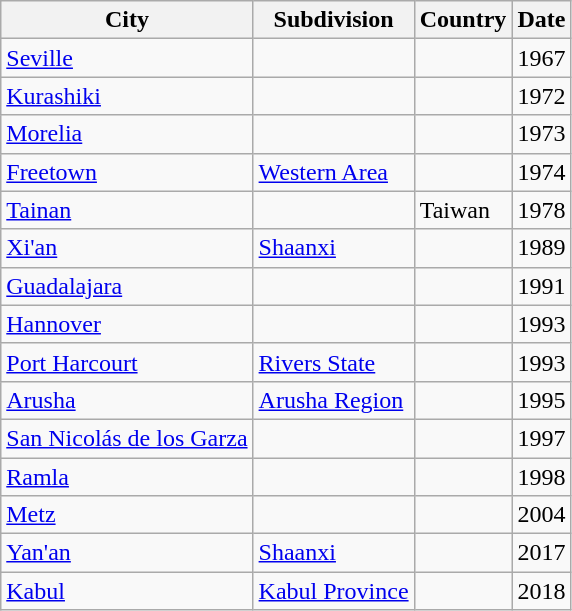<table class="wikitable sortable">
<tr>
<th>City</th>
<th>Subdivision</th>
<th>Country</th>
<th>Date</th>
</tr>
<tr>
<td><a href='#'>Seville</a></td>
<td></td>
<td></td>
<td>1967</td>
</tr>
<tr>
<td><a href='#'>Kurashiki</a></td>
<td></td>
<td></td>
<td>1972</td>
</tr>
<tr>
<td><a href='#'>Morelia</a></td>
<td></td>
<td></td>
<td>1973</td>
</tr>
<tr>
<td><a href='#'>Freetown</a></td>
<td><a href='#'>Western Area</a></td>
<td></td>
<td>1974</td>
</tr>
<tr>
<td><a href='#'>Tainan</a></td>
<td></td>
<td> Taiwan</td>
<td>1978</td>
</tr>
<tr>
<td><a href='#'>Xi'an</a></td>
<td><a href='#'>Shaanxi</a></td>
<td></td>
<td>1989</td>
</tr>
<tr>
<td><a href='#'>Guadalajara</a></td>
<td></td>
<td></td>
<td>1991</td>
</tr>
<tr>
<td><a href='#'>Hannover</a></td>
<td></td>
<td></td>
<td>1993</td>
</tr>
<tr>
<td><a href='#'>Port Harcourt</a></td>
<td><a href='#'>Rivers State</a></td>
<td></td>
<td>1993</td>
</tr>
<tr>
<td><a href='#'>Arusha</a></td>
<td><a href='#'>Arusha Region</a></td>
<td></td>
<td>1995</td>
</tr>
<tr>
<td><a href='#'>San Nicolás de los Garza</a></td>
<td></td>
<td></td>
<td>1997</td>
</tr>
<tr>
<td><a href='#'>Ramla</a></td>
<td></td>
<td></td>
<td>1998</td>
</tr>
<tr>
<td><a href='#'>Metz</a></td>
<td></td>
<td></td>
<td>2004</td>
</tr>
<tr>
<td><a href='#'>Yan'an</a></td>
<td><a href='#'>Shaanxi</a></td>
<td></td>
<td>2017</td>
</tr>
<tr>
<td><a href='#'>Kabul</a></td>
<td><a href='#'>Kabul Province</a></td>
<td></td>
<td>2018</td>
</tr>
</table>
